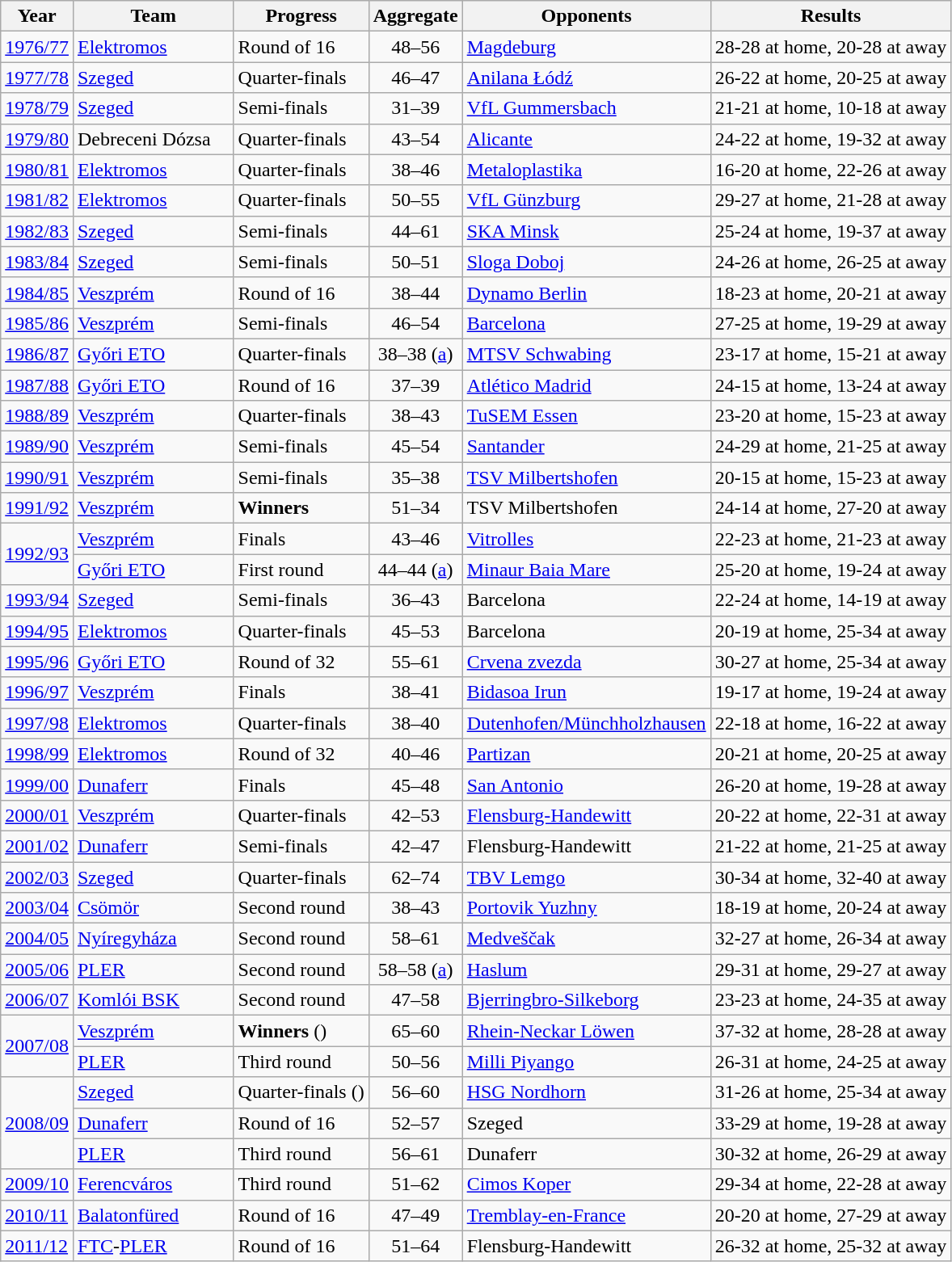<table class="wikitable sortable">
<tr>
<th>Year</th>
<th width="125">Team</th>
<th>Progress</th>
<th>Aggregate</th>
<th>Opponents</th>
<th>Results</th>
</tr>
<tr>
<td><a href='#'>1976/77</a></td>
<td><a href='#'>Elektromos</a></td>
<td>Round of 16</td>
<td align=center>48–56</td>
<td> <a href='#'>Magdeburg</a></td>
<td>28-28 at home, 20-28 at away</td>
</tr>
<tr>
<td><a href='#'>1977/78</a></td>
<td><a href='#'>Szeged</a></td>
<td>Quarter-finals</td>
<td align=center>46–47</td>
<td> <a href='#'>Anilana Łódź</a></td>
<td>26-22 at home, 20-25 at away</td>
</tr>
<tr>
<td><a href='#'>1978/79</a></td>
<td><a href='#'>Szeged</a></td>
<td>Semi-finals</td>
<td align=center>31–39</td>
<td> <a href='#'>VfL Gummersbach</a></td>
<td>21-21 at home, 10-18 at away</td>
</tr>
<tr>
<td><a href='#'>1979/80</a></td>
<td>Debreceni Dózsa</td>
<td>Quarter-finals</td>
<td align=center>43–54</td>
<td> <a href='#'>Alicante</a></td>
<td>24-22 at home, 19-32 at away</td>
</tr>
<tr>
<td><a href='#'>1980/81</a></td>
<td><a href='#'>Elektromos</a></td>
<td>Quarter-finals</td>
<td align=center>38–46</td>
<td> <a href='#'>Metaloplastika</a></td>
<td>16-20 at home, 22-26 at away</td>
</tr>
<tr>
<td><a href='#'>1981/82</a></td>
<td><a href='#'>Elektromos</a></td>
<td>Quarter-finals</td>
<td align=center>50–55</td>
<td> <a href='#'>VfL Günzburg</a></td>
<td>29-27 at home, 21-28 at away</td>
</tr>
<tr>
<td><a href='#'>1982/83</a></td>
<td><a href='#'>Szeged</a></td>
<td>Semi-finals</td>
<td align=center>44–61</td>
<td> <a href='#'>SKA Minsk</a></td>
<td>25-24 at home, 19-37 at away</td>
</tr>
<tr>
<td><a href='#'>1983/84</a></td>
<td><a href='#'>Szeged</a></td>
<td>Semi-finals</td>
<td align=center>50–51</td>
<td> <a href='#'>Sloga Doboj</a></td>
<td>24-26 at home, 26-25 at away</td>
</tr>
<tr>
<td><a href='#'>1984/85</a></td>
<td><a href='#'>Veszprém</a></td>
<td>Round of 16</td>
<td align=center>38–44</td>
<td> <a href='#'>Dynamo Berlin</a></td>
<td>18-23 at home, 20-21 at away</td>
</tr>
<tr>
<td><a href='#'>1985/86</a></td>
<td><a href='#'>Veszprém</a></td>
<td>Semi-finals</td>
<td align=center>46–54</td>
<td> <a href='#'>Barcelona</a></td>
<td>27-25 at home, 19-29 at away</td>
</tr>
<tr>
<td><a href='#'>1986/87</a></td>
<td><a href='#'>Győri ETO</a></td>
<td>Quarter-finals</td>
<td align=center>38–38 (<a href='#'>a</a>)</td>
<td> <a href='#'>MTSV Schwabing</a></td>
<td>23-17 at home, 15-21 at away</td>
</tr>
<tr>
<td><a href='#'>1987/88</a></td>
<td><a href='#'>Győri ETO</a></td>
<td>Round of 16</td>
<td align=center>37–39</td>
<td> <a href='#'>Atlético Madrid</a></td>
<td>24-15 at home, 13-24 at away</td>
</tr>
<tr>
<td><a href='#'>1988/89</a></td>
<td><a href='#'>Veszprém</a></td>
<td>Quarter-finals</td>
<td align=center>38–43</td>
<td> <a href='#'>TuSEM Essen</a></td>
<td>23-20 at home, 15-23 at away</td>
</tr>
<tr>
<td><a href='#'>1989/90</a></td>
<td><a href='#'>Veszprém</a></td>
<td>Semi-finals</td>
<td align=center>45–54</td>
<td> <a href='#'>Santander</a></td>
<td>24-29 at home, 21-25 at away</td>
</tr>
<tr>
<td><a href='#'>1990/91</a></td>
<td><a href='#'>Veszprém</a></td>
<td>Semi-finals</td>
<td align=center>35–38</td>
<td> <a href='#'>TSV Milbertshofen</a></td>
<td>20-15 at home, 15-23 at away</td>
</tr>
<tr>
<td><a href='#'>1991/92</a></td>
<td><a href='#'>Veszprém</a></td>
<td> <strong>Winners</strong></td>
<td align=center>51–34</td>
<td> TSV Milbertshofen</td>
<td>24-14 at home, 27-20 at away</td>
</tr>
<tr>
<td rowspan="2"><a href='#'>1992/93</a></td>
<td><a href='#'>Veszprém</a></td>
<td> Finals</td>
<td align=center>43–46</td>
<td> <a href='#'>Vitrolles</a></td>
<td>22-23 at home, 21-23 at away</td>
</tr>
<tr>
<td><a href='#'>Győri ETO</a></td>
<td>First round</td>
<td align=center>44–44 (<a href='#'>a</a>)</td>
<td> <a href='#'>Minaur Baia Mare</a></td>
<td>25-20 at home, 19-24 at away</td>
</tr>
<tr>
<td><a href='#'>1993/94</a></td>
<td><a href='#'>Szeged</a></td>
<td>Semi-finals</td>
<td align=center>36–43</td>
<td> Barcelona</td>
<td>22-24 at home, 14-19 at away</td>
</tr>
<tr>
<td><a href='#'>1994/95</a></td>
<td><a href='#'>Elektromos</a></td>
<td>Quarter-finals</td>
<td align=center>45–53</td>
<td> Barcelona</td>
<td>20-19 at home, 25-34 at away</td>
</tr>
<tr>
<td><a href='#'>1995/96</a></td>
<td><a href='#'>Győri ETO</a></td>
<td>Round of 32</td>
<td align=center>55–61</td>
<td> <a href='#'>Crvena zvezda</a></td>
<td>30-27 at home, 25-34 at away</td>
</tr>
<tr>
<td><a href='#'>1996/97</a></td>
<td><a href='#'>Veszprém</a></td>
<td> Finals</td>
<td align=center>38–41</td>
<td> <a href='#'>Bidasoa Irun</a></td>
<td>19-17 at home, 19-24 at away</td>
</tr>
<tr>
<td><a href='#'>1997/98</a></td>
<td><a href='#'>Elektromos</a></td>
<td>Quarter-finals</td>
<td align=center>38–40</td>
<td> <a href='#'>Dutenhofen/Münchholzhausen</a></td>
<td>22-18 at home, 16-22 at away</td>
</tr>
<tr>
<td><a href='#'>1998/99</a></td>
<td><a href='#'>Elektromos</a></td>
<td>Round of 32</td>
<td align=center>40–46</td>
<td> <a href='#'>Partizan</a></td>
<td>20-21 at home, 20-25 at away</td>
</tr>
<tr>
<td><a href='#'>1999/00</a></td>
<td><a href='#'>Dunaferr</a></td>
<td> Finals</td>
<td align=center>45–48</td>
<td> <a href='#'>San Antonio</a></td>
<td>26-20 at home, 19-28 at away</td>
</tr>
<tr>
<td><a href='#'>2000/01</a></td>
<td><a href='#'>Veszprém</a></td>
<td>Quarter-finals</td>
<td align=center>42–53</td>
<td> <a href='#'>Flensburg-Handewitt</a></td>
<td>20-22 at home, 22-31 at away</td>
</tr>
<tr>
<td><a href='#'>2001/02</a></td>
<td><a href='#'>Dunaferr</a></td>
<td>Semi-finals</td>
<td align=center>42–47</td>
<td> Flensburg-Handewitt</td>
<td>21-22 at home, 21-25 at away</td>
</tr>
<tr>
<td><a href='#'>2002/03</a></td>
<td><a href='#'>Szeged</a></td>
<td>Quarter-finals</td>
<td align=center>62–74</td>
<td> <a href='#'>TBV Lemgo</a></td>
<td>30-34 at home, 32-40 at away</td>
</tr>
<tr>
<td><a href='#'>2003/04</a></td>
<td><a href='#'>Csömör</a></td>
<td>Second round</td>
<td align=center>38–43</td>
<td> <a href='#'>Portovik Yuzhny</a></td>
<td>18-19 at home, 20-24 at away</td>
</tr>
<tr>
<td><a href='#'>2004/05</a></td>
<td><a href='#'>Nyíregyháza</a></td>
<td>Second round</td>
<td align=center>58–61</td>
<td> <a href='#'>Medveščak</a></td>
<td>32-27 at home, 26-34 at away</td>
</tr>
<tr>
<td><a href='#'>2005/06</a></td>
<td><a href='#'>PLER</a></td>
<td>Second round</td>
<td align=center>58–58 (<a href='#'>a</a>)</td>
<td> <a href='#'>Haslum</a></td>
<td>29-31 at home, 29-27 at away</td>
</tr>
<tr>
<td><a href='#'>2006/07</a></td>
<td><a href='#'>Komlói BSK</a></td>
<td>Second round</td>
<td align=center>47–58</td>
<td> <a href='#'>Bjerringbro-Silkeborg</a></td>
<td>23-23 at home, 24-35 at away</td>
</tr>
<tr>
<td rowspan="2"><a href='#'>2007/08</a></td>
<td><a href='#'>Veszprém</a></td>
<td> <strong>Winners</strong> ()</td>
<td align=center>65–60</td>
<td> <a href='#'>Rhein-Neckar Löwen</a></td>
<td>37-32 at home, 28-28 at away</td>
</tr>
<tr>
<td><a href='#'>PLER</a></td>
<td>Third round</td>
<td align=center>50–56</td>
<td> <a href='#'>Milli Piyango</a></td>
<td>26-31 at home, 24-25 at away</td>
</tr>
<tr>
<td rowspan="3"><a href='#'>2008/09</a></td>
<td><a href='#'>Szeged</a></td>
<td>Quarter-finals ()</td>
<td align=center>56–60</td>
<td> <a href='#'>HSG Nordhorn</a></td>
<td>31-26 at home, 25-34 at away</td>
</tr>
<tr>
<td><a href='#'>Dunaferr</a></td>
<td>Round of 16</td>
<td align=center>52–57</td>
<td> Szeged</td>
<td>33-29 at home, 19-28 at away</td>
</tr>
<tr>
<td><a href='#'>PLER</a></td>
<td>Third round</td>
<td align=center>56–61</td>
<td> Dunaferr</td>
<td>30-32 at home, 26-29 at away</td>
</tr>
<tr>
<td><a href='#'>2009/10</a></td>
<td><a href='#'>Ferencváros</a></td>
<td>Third round</td>
<td align=center>51–62</td>
<td> <a href='#'>Cimos Koper</a></td>
<td>29-34 at home, 22-28 at away</td>
</tr>
<tr>
<td><a href='#'>2010/11</a></td>
<td><a href='#'>Balatonfüred</a></td>
<td>Round of 16</td>
<td align=center>47–49</td>
<td> <a href='#'>Tremblay-en-France</a></td>
<td>20-20 at home, 27-29 at away</td>
</tr>
<tr>
<td><a href='#'>2011/12</a></td>
<td><a href='#'>FTC</a>-<a href='#'>PLER</a></td>
<td>Round of 16</td>
<td align=center>51–64</td>
<td> Flensburg-Handewitt</td>
<td>26-32 at home, 25-32 at away</td>
</tr>
</table>
